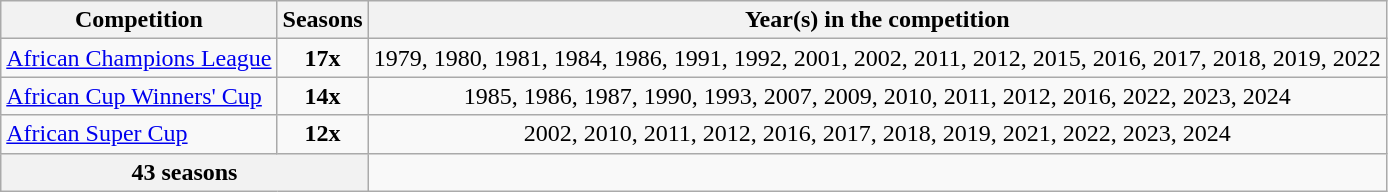<table class="wikitable" style="text-align: center">
<tr>
<th>Competition</th>
<th>Seasons</th>
<th>Year(s) in the competition</th>
</tr>
<tr>
<td align=left><a href='#'>African Champions League</a></td>
<td><strong>17x</strong></td>
<td>1979, 1980, 1981, 1984, 1986, 1991, 1992, 2001, 2002, 2011, 2012, 2015, 2016, 2017, 2018, 2019, 2022</td>
</tr>
<tr>
<td align=left><a href='#'>African Cup Winners' Cup</a></td>
<td><strong>14x</strong></td>
<td>1985, 1986, 1987, 1990, 1993, 2007, 2009, 2010, 2011, 2012, 2016, 2022, 2023, 2024</td>
</tr>
<tr>
<td align=left><a href='#'>African Super Cup</a></td>
<td><strong>12x</strong></td>
<td>2002, 2010, 2011, 2012, 2016, 2017, 2018, 2019, 2021, 2022, 2023, 2024</td>
</tr>
<tr>
<th ! colspan="2">43 seasons </th>
</tr>
</table>
